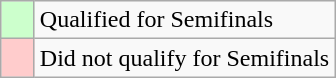<table class="wikitable">
<tr>
<td width=15px bgcolor="#cfc"></td>
<td>Qualified for Semifinals</td>
</tr>
<tr>
<td width=15px bgcolor="#fcc"></td>
<td>Did not qualify for Semifinals</td>
</tr>
</table>
